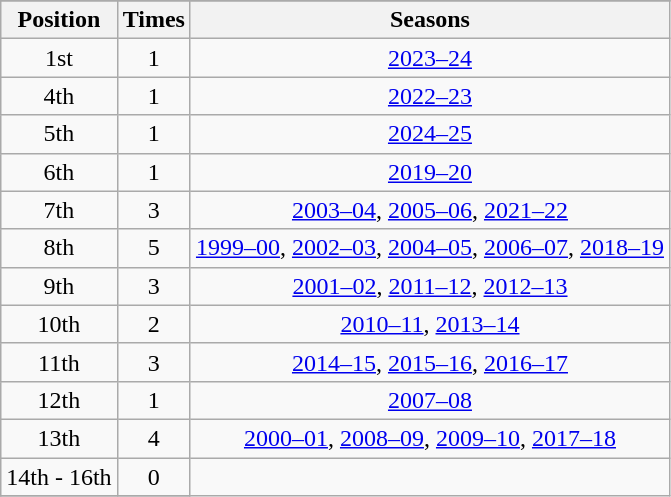<table class="wikitable sortable" style="text-align: center;">
<tr>
</tr>
<tr>
<th>Position</th>
<th>Times</th>
<th>Seasons</th>
</tr>
<tr>
<td>1st</td>
<td>1</td>
<td><a href='#'>2023–24</a></td>
</tr>
<tr>
<td>4th</td>
<td>1</td>
<td><a href='#'>2022–23</a></td>
</tr>
<tr>
<td>5th</td>
<td>1</td>
<td><a href='#'>2024–25</a></td>
</tr>
<tr>
<td>6th</td>
<td>1</td>
<td><a href='#'>2019–20</a></td>
</tr>
<tr>
<td>7th</td>
<td>3</td>
<td><a href='#'>2003–04</a>, <a href='#'>2005–06</a>, <a href='#'>2021–22</a></td>
</tr>
<tr>
<td>8th</td>
<td>5</td>
<td><a href='#'>1999–00</a>, <a href='#'>2002–03</a>, <a href='#'>2004–05</a>, <a href='#'>2006–07</a>, <a href='#'>2018–19</a></td>
</tr>
<tr>
<td>9th</td>
<td>3</td>
<td><a href='#'>2001–02</a>, <a href='#'>2011–12</a>, <a href='#'>2012–13</a></td>
</tr>
<tr>
<td>10th</td>
<td>2</td>
<td><a href='#'>2010–11</a>, <a href='#'>2013–14</a></td>
</tr>
<tr>
<td>11th</td>
<td>3</td>
<td><a href='#'>2014–15</a>, <a href='#'>2015–16</a>, <a href='#'>2016–17</a></td>
</tr>
<tr>
<td>12th</td>
<td>1</td>
<td><a href='#'>2007–08</a></td>
</tr>
<tr>
<td>13th</td>
<td>4</td>
<td><a href='#'>2000–01</a>, <a href='#'>2008–09</a>, <a href='#'>2009–10</a>, <a href='#'>2017–18</a></td>
</tr>
<tr>
<td>14th - 16th</td>
<td>0</td>
</tr>
<tr>
</tr>
</table>
